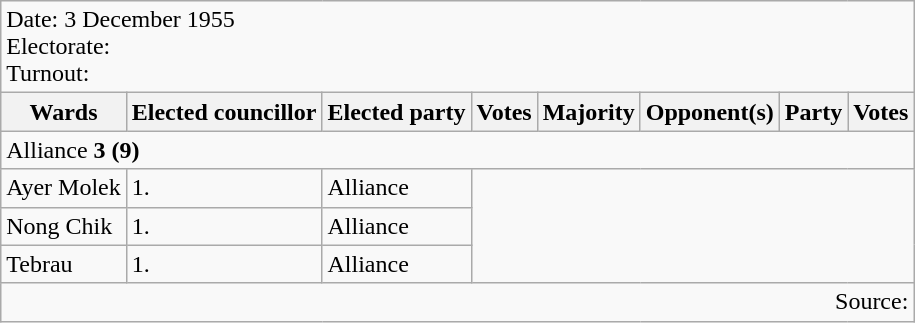<table class=wikitable>
<tr>
<td colspan=8>Date: 3 December 1955<br>Electorate: <br>Turnout:</td>
</tr>
<tr>
<th>Wards</th>
<th>Elected councillor</th>
<th>Elected party</th>
<th>Votes</th>
<th>Majority</th>
<th>Opponent(s)</th>
<th>Party</th>
<th>Votes</th>
</tr>
<tr>
<td colspan=8>Alliance <strong>3 (9)</strong> </td>
</tr>
<tr>
<td>Ayer Molek</td>
<td>1.</td>
<td>Alliance</td>
</tr>
<tr>
<td>Nong Chik</td>
<td>1.</td>
<td>Alliance</td>
</tr>
<tr>
<td>Tebrau</td>
<td>1.</td>
<td>Alliance</td>
</tr>
<tr>
<td colspan="8" style="text-align:right;">Source: </td>
</tr>
</table>
